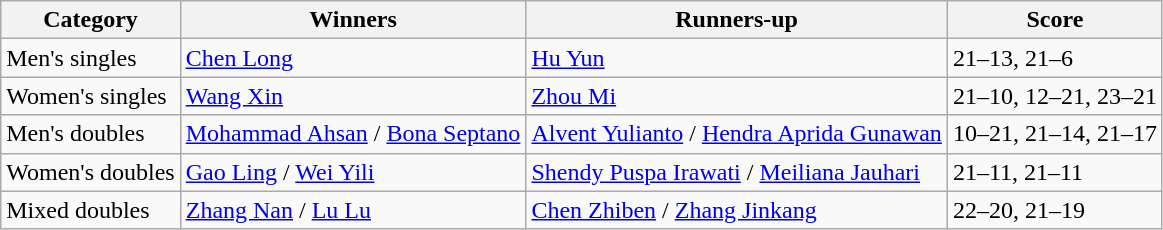<table class=wikitable style="white-space:nowrap;">
<tr>
<th>Category</th>
<th>Winners</th>
<th>Runners-up</th>
<th>Score</th>
</tr>
<tr>
<td>Men's singles</td>
<td> <a href='#'>Chen Long</a></td>
<td> <a href='#'>Hu Yun</a></td>
<td>21–13, 21–6</td>
</tr>
<tr>
<td>Women's singles</td>
<td> <a href='#'>Wang Xin</a></td>
<td> <a href='#'>Zhou Mi</a></td>
<td>21–10, 12–21, 23–21</td>
</tr>
<tr>
<td>Men's doubles</td>
<td> <a href='#'>Mohammad Ahsan</a> / <a href='#'>Bona Septano</a></td>
<td> <a href='#'>Alvent Yulianto</a> / <a href='#'>Hendra Aprida Gunawan</a></td>
<td>10–21, 21–14, 21–17</td>
</tr>
<tr>
<td>Women's doubles</td>
<td> <a href='#'>Gao Ling</a> / <a href='#'>Wei Yili</a></td>
<td> <a href='#'>Shendy Puspa Irawati</a> / <a href='#'>Meiliana Jauhari</a></td>
<td>21–11, 21–11</td>
</tr>
<tr>
<td>Mixed doubles</td>
<td> <a href='#'>Zhang Nan</a> / <a href='#'>Lu Lu</a></td>
<td> <a href='#'>Chen Zhiben</a> / <a href='#'>Zhang Jinkang</a></td>
<td>22–20, 21–19</td>
</tr>
</table>
